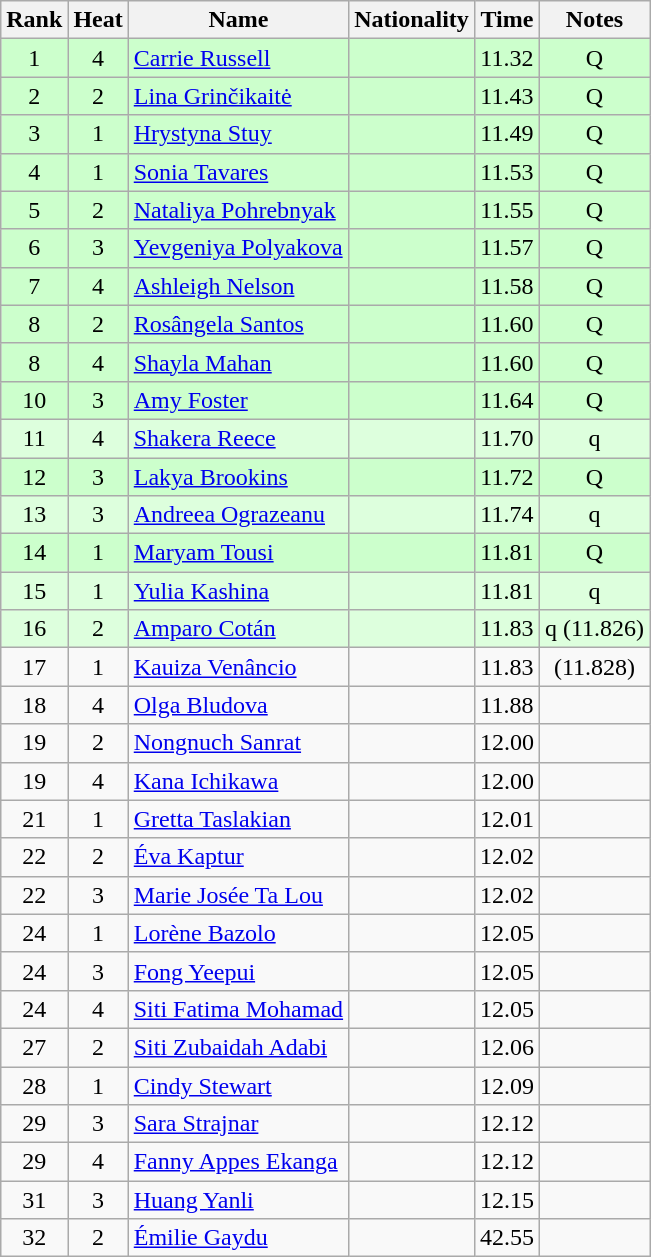<table class="wikitable sortable" style="text-align:center">
<tr>
<th>Rank</th>
<th>Heat</th>
<th>Name</th>
<th>Nationality</th>
<th>Time</th>
<th>Notes</th>
</tr>
<tr bgcolor=ccffcc>
<td>1</td>
<td>4</td>
<td align=left><a href='#'>Carrie Russell</a></td>
<td align=left></td>
<td>11.32</td>
<td>Q</td>
</tr>
<tr bgcolor=ccffcc>
<td>2</td>
<td>2</td>
<td align=left><a href='#'>Lina Grinčikaitė</a></td>
<td align=left></td>
<td>11.43</td>
<td>Q</td>
</tr>
<tr bgcolor=ccffcc>
<td>3</td>
<td>1</td>
<td align=left><a href='#'>Hrystyna Stuy</a></td>
<td align=left></td>
<td>11.49</td>
<td>Q</td>
</tr>
<tr bgcolor=ccffcc>
<td>4</td>
<td>1</td>
<td align=left><a href='#'>Sonia Tavares</a></td>
<td align=left></td>
<td>11.53</td>
<td>Q</td>
</tr>
<tr bgcolor=ccffcc>
<td>5</td>
<td>2</td>
<td align=left><a href='#'>Nataliya Pohrebnyak</a></td>
<td align=left></td>
<td>11.55</td>
<td>Q</td>
</tr>
<tr bgcolor=ccffcc>
<td>6</td>
<td>3</td>
<td align=left><a href='#'>Yevgeniya Polyakova</a></td>
<td align=left></td>
<td>11.57</td>
<td>Q</td>
</tr>
<tr bgcolor=ccffcc>
<td>7</td>
<td>4</td>
<td align=left><a href='#'>Ashleigh Nelson</a></td>
<td align=left></td>
<td>11.58</td>
<td>Q</td>
</tr>
<tr bgcolor=ccffcc>
<td>8</td>
<td>2</td>
<td align=left><a href='#'>Rosângela Santos</a></td>
<td align=left></td>
<td>11.60</td>
<td>Q</td>
</tr>
<tr bgcolor=ccffcc>
<td>8</td>
<td>4</td>
<td align=left><a href='#'>Shayla Mahan</a></td>
<td align=left></td>
<td>11.60</td>
<td>Q</td>
</tr>
<tr bgcolor=ccffcc>
<td>10</td>
<td>3</td>
<td align=left><a href='#'>Amy Foster</a></td>
<td align=left></td>
<td>11.64</td>
<td>Q</td>
</tr>
<tr bgcolor=ddffdd>
<td>11</td>
<td>4</td>
<td align=left><a href='#'>Shakera Reece</a></td>
<td align=left></td>
<td>11.70</td>
<td>q</td>
</tr>
<tr bgcolor=ccffcc>
<td>12</td>
<td>3</td>
<td align=left><a href='#'>Lakya Brookins</a></td>
<td align=left></td>
<td>11.72</td>
<td>Q</td>
</tr>
<tr bgcolor=ddffdd>
<td>13</td>
<td>3</td>
<td align=left><a href='#'>Andreea Ograzeanu</a></td>
<td align=left></td>
<td>11.74</td>
<td>q</td>
</tr>
<tr bgcolor=ccffcc>
<td>14</td>
<td>1</td>
<td align=left><a href='#'>Maryam Tousi</a></td>
<td align=left></td>
<td>11.81</td>
<td>Q</td>
</tr>
<tr bgcolor=ddffdd>
<td>15</td>
<td>1</td>
<td align=left><a href='#'>Yulia Kashina</a></td>
<td align=left></td>
<td>11.81</td>
<td>q</td>
</tr>
<tr bgcolor=ddffdd>
<td>16</td>
<td>2</td>
<td align=left><a href='#'>Amparo Cotán</a></td>
<td align=left></td>
<td>11.83</td>
<td>q (11.826)</td>
</tr>
<tr>
<td>17</td>
<td>1</td>
<td align=left><a href='#'>Kauiza Venâncio</a></td>
<td align=left></td>
<td>11.83</td>
<td>(11.828)</td>
</tr>
<tr>
<td>18</td>
<td>4</td>
<td align=left><a href='#'>Olga Bludova</a></td>
<td align=left></td>
<td>11.88</td>
<td></td>
</tr>
<tr>
<td>19</td>
<td>2</td>
<td align=left><a href='#'>Nongnuch Sanrat</a></td>
<td align=left></td>
<td>12.00</td>
<td></td>
</tr>
<tr>
<td>19</td>
<td>4</td>
<td align=left><a href='#'>Kana Ichikawa</a></td>
<td align=left></td>
<td>12.00</td>
<td></td>
</tr>
<tr>
<td>21</td>
<td>1</td>
<td align=left><a href='#'>Gretta Taslakian</a></td>
<td align=left></td>
<td>12.01</td>
<td></td>
</tr>
<tr>
<td>22</td>
<td>2</td>
<td align=left><a href='#'>Éva Kaptur</a></td>
<td align=left></td>
<td>12.02</td>
<td></td>
</tr>
<tr>
<td>22</td>
<td>3</td>
<td align=left><a href='#'>Marie Josée Ta Lou</a></td>
<td align=left></td>
<td>12.02</td>
<td></td>
</tr>
<tr>
<td>24</td>
<td>1</td>
<td align=left><a href='#'>Lorène Bazolo</a></td>
<td align=left></td>
<td>12.05</td>
<td></td>
</tr>
<tr>
<td>24</td>
<td>3</td>
<td align=left><a href='#'>Fong Yeepui</a></td>
<td align=left></td>
<td>12.05</td>
<td></td>
</tr>
<tr>
<td>24</td>
<td>4</td>
<td align=left><a href='#'>Siti Fatima Mohamad</a></td>
<td align=left></td>
<td>12.05</td>
<td></td>
</tr>
<tr>
<td>27</td>
<td>2</td>
<td align=left><a href='#'>Siti Zubaidah Adabi</a></td>
<td align=left></td>
<td>12.06</td>
<td></td>
</tr>
<tr>
<td>28</td>
<td>1</td>
<td align=left><a href='#'>Cindy Stewart</a></td>
<td align=left></td>
<td>12.09</td>
<td></td>
</tr>
<tr>
<td>29</td>
<td>3</td>
<td align=left><a href='#'>Sara Strajnar</a></td>
<td align=left></td>
<td>12.12</td>
<td></td>
</tr>
<tr>
<td>29</td>
<td>4</td>
<td align=left><a href='#'>Fanny Appes Ekanga</a></td>
<td align=left></td>
<td>12.12</td>
<td></td>
</tr>
<tr>
<td>31</td>
<td>3</td>
<td align=left><a href='#'>Huang Yanli</a></td>
<td align=left></td>
<td>12.15</td>
<td></td>
</tr>
<tr>
<td>32</td>
<td>2</td>
<td align=left><a href='#'>Émilie Gaydu</a></td>
<td align=left></td>
<td>42.55</td>
<td></td>
</tr>
</table>
